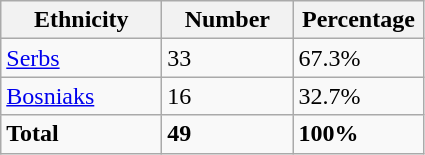<table class="wikitable">
<tr>
<th width="100px">Ethnicity</th>
<th width="80px">Number</th>
<th width="80px">Percentage</th>
</tr>
<tr>
<td><a href='#'>Serbs</a></td>
<td>33</td>
<td>67.3%</td>
</tr>
<tr>
<td><a href='#'>Bosniaks</a></td>
<td>16</td>
<td>32.7%</td>
</tr>
<tr>
<td><strong>Total</strong></td>
<td><strong>49</strong></td>
<td><strong>100%</strong></td>
</tr>
</table>
